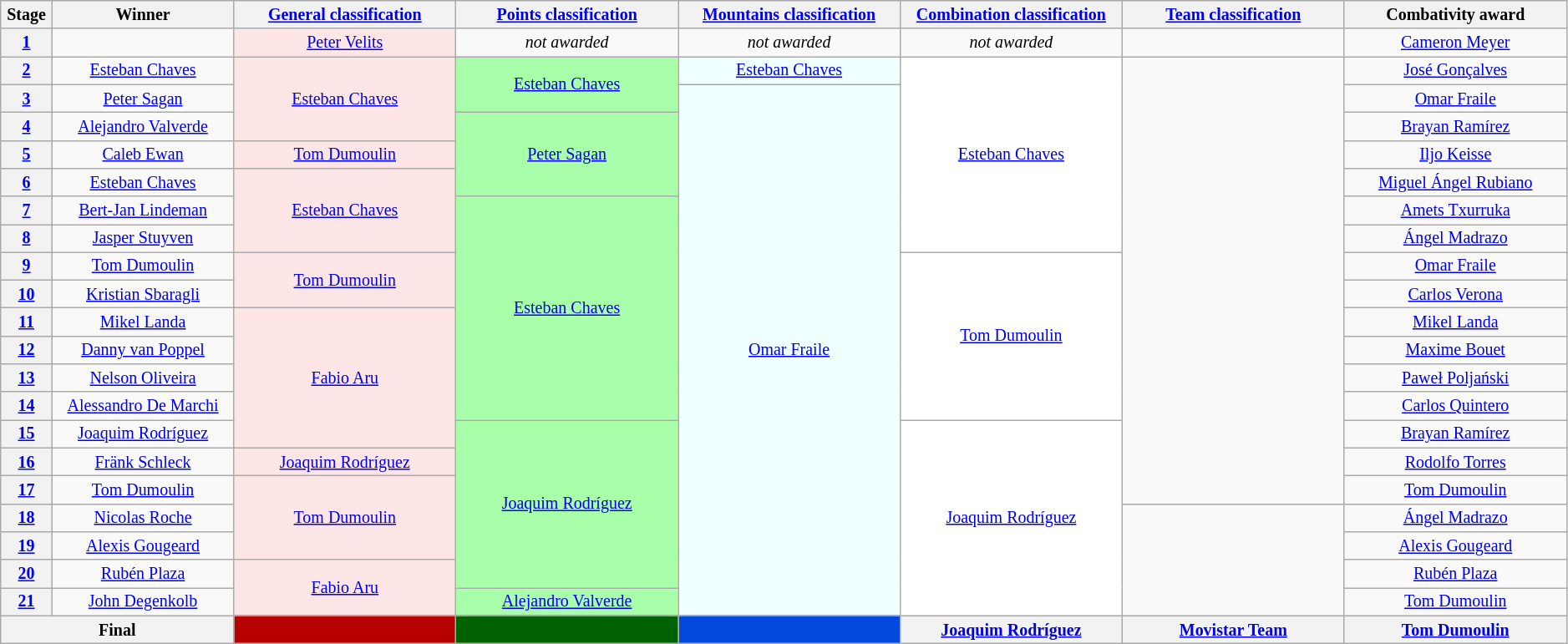<table class="wikitable" style="text-align:center; font-size:smaller; clear: both;">
<tr>
<th scope="col" style="width:1%;">Stage</th>
<th scope="col" style="width:9%;">Winner</th>
<th scope="col" style="width:11%;"><a href='#'>General classification</a><br></th>
<th scope="col" style="width:11%;"><a href='#'>Points classification</a><br></th>
<th scope="col" style="width:11%;"><a href='#'>Mountains classification</a><br></th>
<th scope="col" style="width:11%;"><a href='#'>Combination classification</a><br></th>
<th scope="col" style="width:11%;"><a href='#'>Team classification</a></th>
<th scope="col" style="width:11%;">Combativity award</th>
</tr>
<tr>
<th scope="row"><a href='#'>1</a></th>
<td></td>
<td style="background:#FFE6E6;"><a href='#'>Peter Velits</a></td>
<td><em>not awarded</em></td>
<td><em>not awarded</em></td>
<td><em>not awarded</em></td>
<td></td>
<td><a href='#'>Cameron Meyer</a></td>
</tr>
<tr>
<th scope="row"><a href='#'>2</a></th>
<td><a href='#'>Esteban Chaves</a></td>
<td style="background:#FFE6E6;" rowspan=3><a href='#'>Esteban Chaves</a></td>
<td style="background:#A9FFA9;" rowspan=2><a href='#'>Esteban Chaves</a></td>
<td style="background:azure;"><a href='#'>Esteban Chaves</a></td>
<td style="background:white;" rowspan=7><a href='#'>Esteban Chaves</a></td>
<td rowspan="16"></td>
<td><a href='#'>José Gonçalves</a></td>
</tr>
<tr>
<th scope="row"><a href='#'>3</a></th>
<td><a href='#'>Peter Sagan</a></td>
<td style="background:azure;" rowspan="19"><a href='#'>Omar Fraile</a></td>
<td><a href='#'>Omar Fraile</a></td>
</tr>
<tr>
<th scope="row"><a href='#'>4</a></th>
<td><a href='#'>Alejandro Valverde</a></td>
<td style="background:#A9FFA9;" rowspan=3><a href='#'>Peter Sagan</a></td>
<td><a href='#'>Brayan Ramírez</a></td>
</tr>
<tr>
<th scope="row"><a href='#'>5</a></th>
<td><a href='#'>Caleb Ewan</a></td>
<td style="background:#FFE6E6;"><a href='#'>Tom Dumoulin</a></td>
<td><a href='#'>Iljo Keisse</a></td>
</tr>
<tr>
<th scope="row"><a href='#'>6</a></th>
<td><a href='#'>Esteban Chaves</a></td>
<td style="background:#FFE6E6;" rowspan=3><a href='#'>Esteban Chaves</a></td>
<td><a href='#'>Miguel Ángel Rubiano</a></td>
</tr>
<tr>
<th scope="row"><a href='#'>7</a></th>
<td><a href='#'>Bert-Jan Lindeman</a></td>
<td style="background:#A9FFA9;" rowspan="8"><a href='#'>Esteban Chaves</a></td>
<td><a href='#'>Amets Txurruka</a></td>
</tr>
<tr>
<th scope="row"><a href='#'>8</a></th>
<td><a href='#'>Jasper Stuyven</a></td>
<td><a href='#'>Ángel Madrazo</a></td>
</tr>
<tr>
<th scope="row"><a href='#'>9</a></th>
<td><a href='#'>Tom Dumoulin</a></td>
<td style="background:#FFE6E6;" rowspan=2><a href='#'>Tom Dumoulin</a></td>
<td style="background:white;" rowspan="6"><a href='#'>Tom Dumoulin</a></td>
<td><a href='#'>Omar Fraile</a></td>
</tr>
<tr>
<th scope="row"><a href='#'>10</a></th>
<td><a href='#'>Kristian Sbaragli</a></td>
<td><a href='#'>Carlos Verona</a></td>
</tr>
<tr>
<th scope="row"><a href='#'>11</a></th>
<td><a href='#'>Mikel Landa</a></td>
<td style="background:#FFE6E6;" rowspan="5"><a href='#'>Fabio Aru</a></td>
<td><a href='#'>Mikel Landa</a></td>
</tr>
<tr>
<th scope="row"><a href='#'>12</a></th>
<td><a href='#'>Danny van Poppel</a></td>
<td><a href='#'>Maxime Bouet</a></td>
</tr>
<tr>
<th scope="row"><a href='#'>13</a></th>
<td><a href='#'>Nelson Oliveira</a></td>
<td><a href='#'>Paweł Poljański</a></td>
</tr>
<tr>
<th scope="row"><a href='#'>14</a></th>
<td><a href='#'>Alessandro De Marchi</a></td>
<td><a href='#'>Carlos Quintero</a></td>
</tr>
<tr>
<th scope="row"><a href='#'>15</a></th>
<td><a href='#'>Joaquim Rodríguez</a></td>
<td style="background:#A9FFA9;" rowspan="6"><a href='#'>Joaquim Rodríguez</a></td>
<td style="background:white;" rowspan="7"><a href='#'>Joaquim Rodríguez</a></td>
<td><a href='#'>Brayan Ramírez</a></td>
</tr>
<tr>
<th scope="row"><a href='#'>16</a></th>
<td><a href='#'>Fränk Schleck</a></td>
<td style="background:#FFE6E6;"><a href='#'>Joaquim Rodríguez</a></td>
<td><a href='#'>Rodolfo Torres</a></td>
</tr>
<tr>
<th scope="row"><a href='#'>17</a></th>
<td><a href='#'>Tom Dumoulin</a></td>
<td style="background:#FFE6E6;" rowspan="3"><a href='#'>Tom Dumoulin</a></td>
<td><a href='#'>Tom Dumoulin</a></td>
</tr>
<tr>
<th scope="row"><a href='#'>18</a></th>
<td><a href='#'>Nicolas Roche</a></td>
<td rowspan="4"></td>
<td><a href='#'>Ángel Madrazo</a></td>
</tr>
<tr>
<th scope="row"><a href='#'>19</a></th>
<td><a href='#'>Alexis Gougeard</a></td>
<td><a href='#'>Alexis Gougeard</a></td>
</tr>
<tr>
<th scope="row"><a href='#'>20</a></th>
<td><a href='#'>Rubén Plaza</a></td>
<td style="background:#FFE6E6;" rowspan="2"><a href='#'>Fabio Aru</a></td>
<td><a href='#'>Rubén Plaza</a></td>
</tr>
<tr>
<th scope="row"><a href='#'>21</a></th>
<td><a href='#'>John Degenkolb</a></td>
<td style="background:#A9FFA9;"><a href='#'>Alejandro Valverde</a></td>
<td><a href='#'>Tom Dumoulin</a></td>
</tr>
<tr>
<th colspan="2">Final</th>
<th style="background:#B60000;"></th>
<th style="background:#006200;"></th>
<th style="background:#0049DC;"></th>
<th style="background:offwhite;"><a href='#'>Joaquim Rodríguez</a></th>
<th style="background:offwhite;"><a href='#'>Movistar Team</a></th>
<th style="background:offwhite;"><a href='#'>Tom Dumoulin</a></th>
</tr>
</table>
